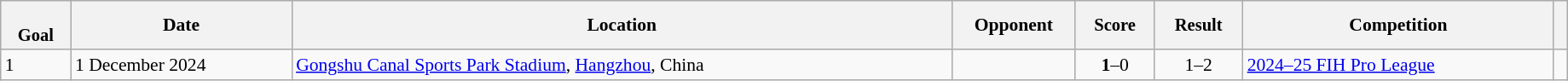<table class="wikitable sortable" style="font-size:90%" width=97%>
<tr>
<th style="font-size:95%;" data-sort-type=number><br>Goal</th>
<th align=center>Date</th>
<th>Location</th>
<th width=90>Opponent</th>
<th data-sort-type="number" style="font-size:95%">Score</th>
<th data-sort-type="number" style="font-size:95%">Result</th>
<th>Competition</th>
<th></th>
</tr>
<tr>
<td>1</td>
<td>1 December 2024</td>
<td><a href='#'>Gongshu Canal Sports Park Stadium</a>, <a href='#'>Hangzhou</a>, China</td>
<td></td>
<td align="center"><strong>1</strong>–0</td>
<td align="center">1–2</td>
<td><a href='#'>2024–25 FIH Pro League</a></td>
<td></td>
</tr>
</table>
